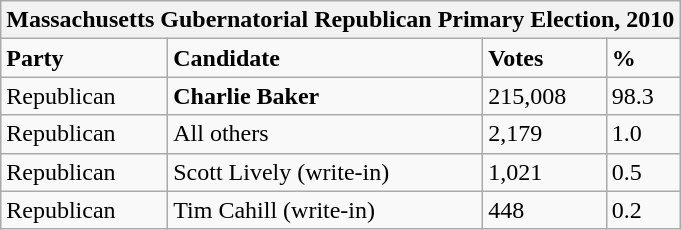<table class="wikitable">
<tr>
<th colspan="4">Massachusetts Gubernatorial Republican Primary Election, 2010</th>
</tr>
<tr>
<td><strong>Party</strong></td>
<td><strong>Candidate</strong></td>
<td><strong>Votes</strong></td>
<td><strong>%</strong></td>
</tr>
<tr>
<td>Republican</td>
<td><strong>Charlie Baker</strong></td>
<td>215,008</td>
<td>98.3</td>
</tr>
<tr>
<td>Republican</td>
<td>All others</td>
<td>2,179</td>
<td>1.0</td>
</tr>
<tr>
<td>Republican</td>
<td>Scott Lively (write-in)</td>
<td>1,021</td>
<td>0.5</td>
</tr>
<tr>
<td>Republican</td>
<td>Tim Cahill (write-in)</td>
<td>448</td>
<td>0.2</td>
</tr>
</table>
